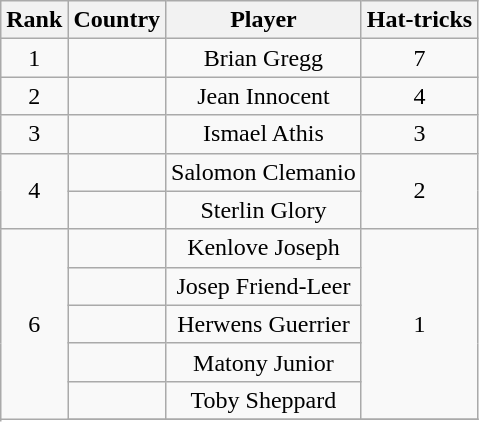<table class="wikitable" style="text-align:center;">
<tr>
<th>Rank</th>
<th>Country</th>
<th>Player</th>
<th>Hat-tricks</th>
</tr>
<tr>
<td>1</td>
<td></td>
<td>Brian Gregg</td>
<td>7</td>
</tr>
<tr>
<td>2</td>
<td></td>
<td>Jean Innocent</td>
<td>4</td>
</tr>
<tr>
<td rowspan=1>3</td>
<td></td>
<td>Ismael Athis</td>
<td rowspan=1>3</td>
</tr>
<tr>
<td rowspan=2>4</td>
<td></td>
<td>Salomon Clemanio</td>
<td rowspan=2>2</td>
</tr>
<tr>
<td></td>
<td>Sterlin Glory</td>
</tr>
<tr>
<td rowspan=10>6</td>
<td></td>
<td>Kenlove Joseph</td>
<td rowspan=5>1</td>
</tr>
<tr>
<td></td>
<td>Josep Friend-Leer</td>
</tr>
<tr>
<td></td>
<td>Herwens Guerrier</td>
</tr>
<tr>
<td></td>
<td>Matony Junior</td>
</tr>
<tr>
<td></td>
<td>Toby Sheppard</td>
</tr>
<tr>
</tr>
</table>
